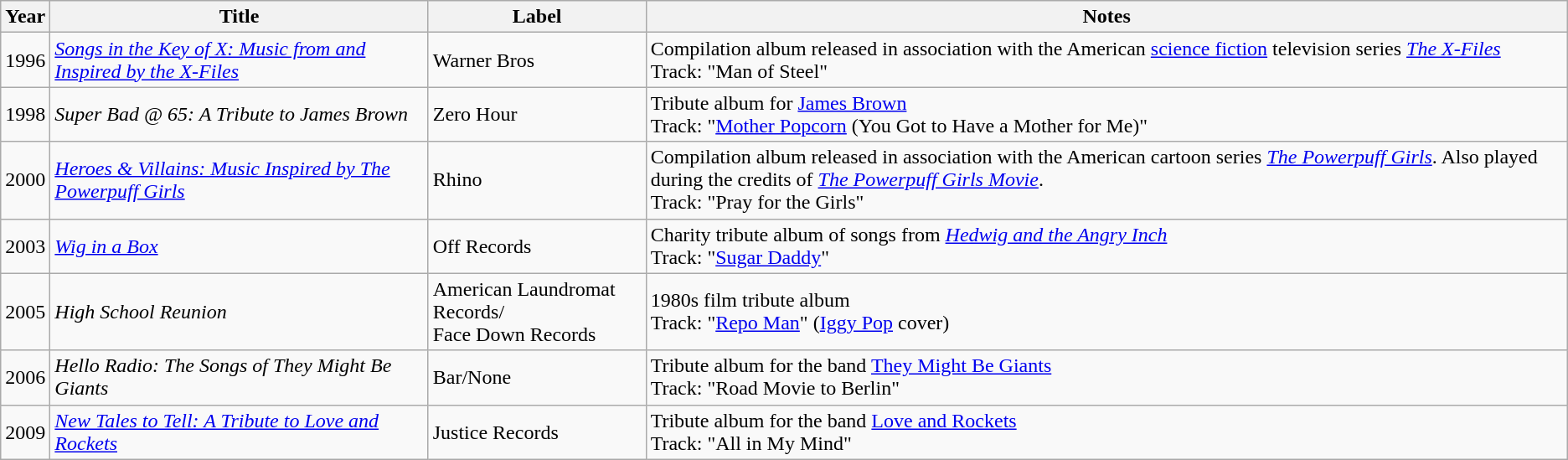<table class="wikitable">
<tr>
<th>Year</th>
<th>Title</th>
<th>Label</th>
<th>Notes</th>
</tr>
<tr>
<td>1996</td>
<td><em><a href='#'>Songs in the Key of X: Music from and Inspired by the X-Files</a></em></td>
<td>Warner Bros</td>
<td>Compilation album released in association with the American <a href='#'>science fiction</a> television series <em><a href='#'>The X-Files</a></em><br>Track: "Man of Steel"</td>
</tr>
<tr>
<td>1998</td>
<td><em>Super Bad @ 65: A Tribute to James Brown</em></td>
<td>Zero Hour</td>
<td>Tribute album for <a href='#'>James Brown</a><br>Track: "<a href='#'>Mother Popcorn</a> (You Got to Have a Mother for Me)"</td>
</tr>
<tr>
<td>2000</td>
<td><em><a href='#'>Heroes & Villains: Music Inspired by The Powerpuff Girls</a></em></td>
<td>Rhino</td>
<td>Compilation album released in association with the American cartoon series <em><a href='#'>The Powerpuff Girls</a></em>. Also played during the credits of <em><a href='#'>The Powerpuff Girls Movie</a></em>.<br>Track: "Pray for the Girls"</td>
</tr>
<tr>
<td>2003</td>
<td><em><a href='#'>Wig in a Box</a></em></td>
<td>Off Records</td>
<td>Charity tribute album of songs from <em><a href='#'>Hedwig and the Angry Inch</a></em><br>Track: "<a href='#'>Sugar Daddy</a>"</td>
</tr>
<tr>
<td>2005</td>
<td><em>High School Reunion</em></td>
<td>American Laundromat Records/<br>Face Down Records</td>
<td>1980s film tribute album<br>Track: "<a href='#'>Repo Man</a>" (<a href='#'>Iggy Pop</a> cover)</td>
</tr>
<tr>
<td>2006</td>
<td><em>Hello Radio: The Songs of They Might Be Giants</em></td>
<td>Bar/None</td>
<td>Tribute album for the band <a href='#'>They Might Be Giants</a><br>Track: "Road Movie to Berlin"</td>
</tr>
<tr>
<td>2009</td>
<td><em><a href='#'>New Tales to Tell: A Tribute to Love and Rockets</a></em></td>
<td>Justice Records</td>
<td>Tribute album for the band <a href='#'>Love and Rockets</a><br>Track: "All in My Mind"</td>
</tr>
</table>
